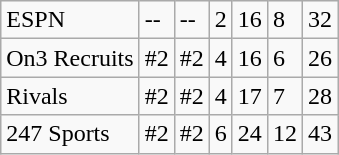<table class="wikitable">
<tr>
<td>ESPN </td>
<td>--</td>
<td>--</td>
<td>2</td>
<td>16</td>
<td>8</td>
<td>32</td>
</tr>
<tr>
<td>On3 Recruits </td>
<td>#2</td>
<td>#2</td>
<td>4</td>
<td>16</td>
<td>6</td>
<td>26</td>
</tr>
<tr>
<td>Rivals </td>
<td>#2</td>
<td>#2</td>
<td>4</td>
<td>17</td>
<td>7</td>
<td>28</td>
</tr>
<tr>
<td>247 Sports </td>
<td>#2</td>
<td>#2</td>
<td>6</td>
<td>24</td>
<td>12</td>
<td>43</td>
</tr>
</table>
